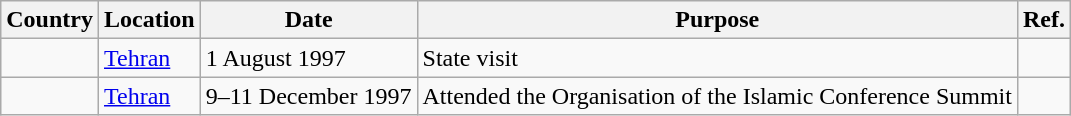<table class="wikitable">
<tr>
<th>Country</th>
<th>Location</th>
<th>Date</th>
<th>Purpose</th>
<th>Ref.</th>
</tr>
<tr>
<td></td>
<td><a href='#'>Tehran</a></td>
<td>1 August 1997</td>
<td>State visit</td>
<td></td>
</tr>
<tr>
<td></td>
<td><a href='#'>Tehran</a></td>
<td>9–11 December 1997</td>
<td>Attended the Organisation of the Islamic Conference Summit</td>
<td></td>
</tr>
</table>
